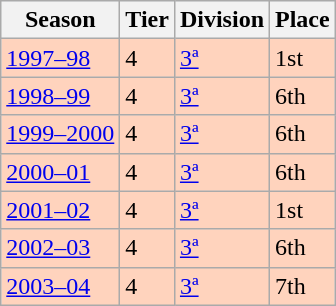<table class="wikitable">
<tr style="background:#f0f6fa;">
<th>Season</th>
<th>Tier</th>
<th>Division</th>
<th>Place</th>
</tr>
<tr>
<td style="background:#FFD3BD;"><a href='#'>1997–98</a></td>
<td style="background:#FFD3BD;">4</td>
<td style="background:#FFD3BD;"><a href='#'>3ª</a></td>
<td style="background:#FFD3BD;">1st</td>
</tr>
<tr>
<td style="background:#FFD3BD;"><a href='#'>1998–99</a></td>
<td style="background:#FFD3BD;">4</td>
<td style="background:#FFD3BD;"><a href='#'>3ª</a></td>
<td style="background:#FFD3BD;">6th</td>
</tr>
<tr>
<td style="background:#FFD3BD;"><a href='#'>1999–2000</a></td>
<td style="background:#FFD3BD;">4</td>
<td style="background:#FFD3BD;"><a href='#'>3ª</a></td>
<td style="background:#FFD3BD;">6th</td>
</tr>
<tr>
<td style="background:#FFD3BD;"><a href='#'>2000–01</a></td>
<td style="background:#FFD3BD;">4</td>
<td style="background:#FFD3BD;"><a href='#'>3ª</a></td>
<td style="background:#FFD3BD;">6th</td>
</tr>
<tr>
<td style="background:#FFD3BD;"><a href='#'>2001–02</a></td>
<td style="background:#FFD3BD;">4</td>
<td style="background:#FFD3BD;"><a href='#'>3ª</a></td>
<td style="background:#FFD3BD;">1st</td>
</tr>
<tr>
<td style="background:#FFD3BD;"><a href='#'>2002–03</a></td>
<td style="background:#FFD3BD;">4</td>
<td style="background:#FFD3BD;"><a href='#'>3ª</a></td>
<td style="background:#FFD3BD;">6th</td>
</tr>
<tr>
<td style="background:#FFD3BD;"><a href='#'>2003–04</a></td>
<td style="background:#FFD3BD;">4</td>
<td style="background:#FFD3BD;"><a href='#'>3ª</a></td>
<td style="background:#FFD3BD;">7th</td>
</tr>
</table>
